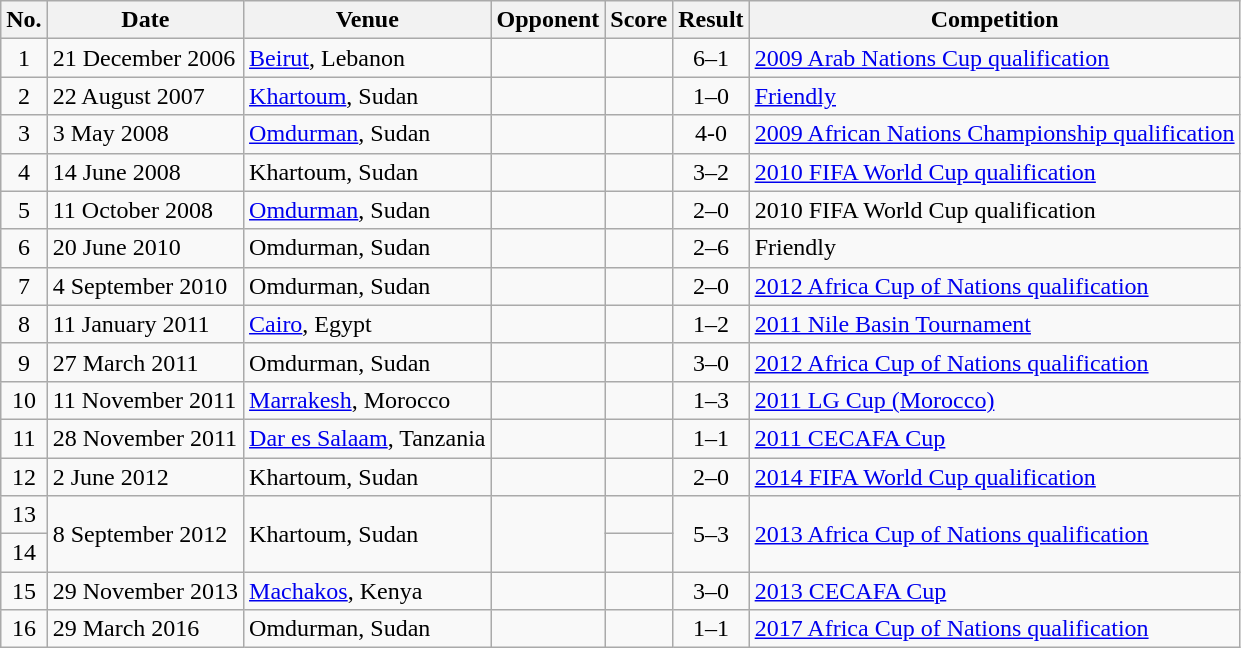<table class="wikitable sortable">
<tr>
<th scope="col">No.</th>
<th scope="col">Date</th>
<th scope="col">Venue</th>
<th scope="col">Opponent</th>
<th scope="col">Score</th>
<th scope="col">Result</th>
<th scope="col">Competition</th>
</tr>
<tr>
<td style="text-align:center">1</td>
<td>21 December 2006</td>
<td><a href='#'>Beirut</a>, Lebanon</td>
<td></td>
<td></td>
<td style="text-align:center">6–1</td>
<td><a href='#'>2009 Arab Nations Cup qualification</a></td>
</tr>
<tr>
<td style="text-align:center">2</td>
<td>22 August 2007</td>
<td><a href='#'>Khartoum</a>, Sudan</td>
<td></td>
<td></td>
<td style="text-align:center">1–0</td>
<td><a href='#'>Friendly</a></td>
</tr>
<tr>
<td style="text-align:center">3</td>
<td>3 May 2008</td>
<td><a href='#'>Omdurman</a>, Sudan</td>
<td></td>
<td></td>
<td style="text-align:center">4-0</td>
<td><a href='#'>2009 African Nations Championship qualification</a></td>
</tr>
<tr>
<td style="text-align:center">4</td>
<td>14 June 2008</td>
<td>Khartoum, Sudan</td>
<td></td>
<td></td>
<td style="text-align:center">3–2</td>
<td><a href='#'>2010 FIFA World Cup qualification</a></td>
</tr>
<tr>
<td style="text-align:center">5</td>
<td>11 October 2008</td>
<td><a href='#'>Omdurman</a>, Sudan</td>
<td></td>
<td></td>
<td style="text-align:center">2–0</td>
<td>2010 FIFA World Cup qualification</td>
</tr>
<tr>
<td style="text-align:center">6</td>
<td>20 June 2010</td>
<td>Omdurman, Sudan</td>
<td></td>
<td></td>
<td style="text-align:center">2–6</td>
<td>Friendly</td>
</tr>
<tr>
<td style="text-align:center">7</td>
<td>4 September 2010</td>
<td>Omdurman, Sudan</td>
<td></td>
<td></td>
<td style="text-align:center">2–0</td>
<td><a href='#'>2012 Africa Cup of Nations qualification</a></td>
</tr>
<tr>
<td style="text-align:center">8</td>
<td>11 January 2011</td>
<td><a href='#'>Cairo</a>, Egypt</td>
<td></td>
<td></td>
<td style="text-align:center">1–2</td>
<td><a href='#'>2011 Nile Basin Tournament</a></td>
</tr>
<tr>
<td style="text-align:center">9</td>
<td>27 March 2011</td>
<td>Omdurman, Sudan</td>
<td></td>
<td></td>
<td style="text-align:center">3–0</td>
<td><a href='#'>2012 Africa Cup of Nations qualification</a></td>
</tr>
<tr>
<td style="text-align:center">10</td>
<td>11 November 2011</td>
<td><a href='#'>Marrakesh</a>, Morocco</td>
<td></td>
<td></td>
<td style="text-align:center">1–3</td>
<td><a href='#'>2011 LG Cup (Morocco)</a></td>
</tr>
<tr>
<td style="text-align:center">11</td>
<td>28 November 2011</td>
<td><a href='#'>Dar es Salaam</a>, Tanzania</td>
<td></td>
<td></td>
<td style="text-align:center">1–1</td>
<td><a href='#'>2011 CECAFA Cup</a></td>
</tr>
<tr>
<td style="text-align:center">12</td>
<td>2 June 2012</td>
<td>Khartoum, Sudan</td>
<td></td>
<td></td>
<td style="text-align:center">2–0</td>
<td><a href='#'>2014 FIFA World Cup qualification</a></td>
</tr>
<tr>
<td style="text-align:center">13</td>
<td rowspan="2">8 September 2012</td>
<td rowspan="2">Khartoum, Sudan</td>
<td rowspan="2"></td>
<td></td>
<td rowspan="2" style="text-align:center">5–3</td>
<td rowspan="2"><a href='#'>2013 Africa Cup of Nations qualification</a></td>
</tr>
<tr>
<td style="text-align:center">14</td>
<td></td>
</tr>
<tr>
<td style="text-align:center">15</td>
<td>29 November 2013</td>
<td><a href='#'>Machakos</a>, Kenya</td>
<td></td>
<td></td>
<td style="text-align:center">3–0</td>
<td><a href='#'>2013 CECAFA Cup</a></td>
</tr>
<tr>
<td style="text-align:center">16</td>
<td>29 March 2016</td>
<td>Omdurman, Sudan</td>
<td></td>
<td></td>
<td style="text-align:center">1–1</td>
<td><a href='#'>2017 Africa Cup of Nations qualification</a></td>
</tr>
</table>
